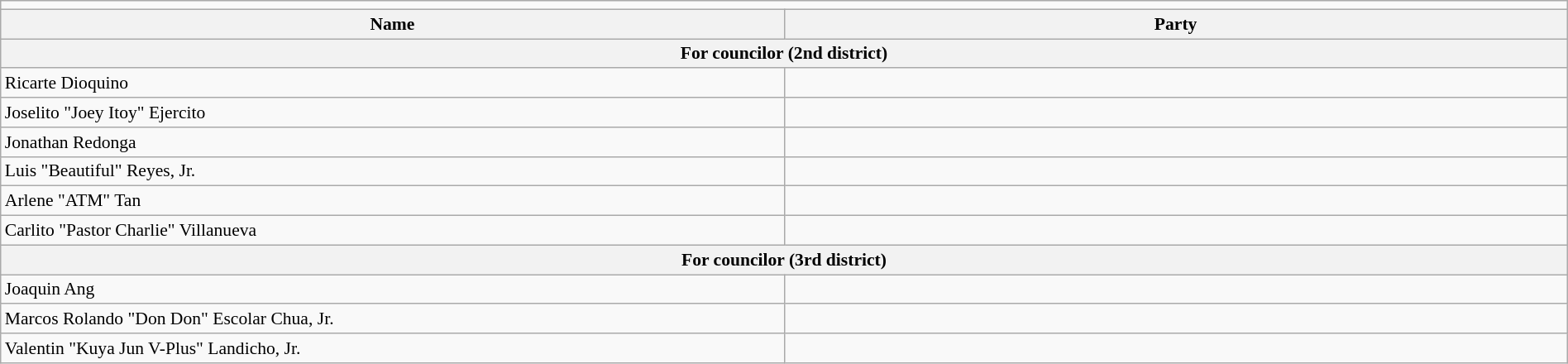<table class=wikitable style="font-size:90%; width:100%">
<tr>
<td colspan=4 bgcolor=></td>
</tr>
<tr>
<th width=50%>Name</th>
<th colspan=2>Party</th>
</tr>
<tr>
<th colspan=3>For councilor (2nd district)</th>
</tr>
<tr>
<td>Ricarte Dioquino</td>
<td></td>
</tr>
<tr>
<td>Joselito "Joey Itoy" Ejercito</td>
<td></td>
</tr>
<tr>
<td>Jonathan Redonga</td>
<td></td>
</tr>
<tr>
<td>Luis "Beautiful" Reyes, Jr.</td>
<td></td>
</tr>
<tr>
<td>Arlene "ATM" Tan</td>
<td></td>
</tr>
<tr>
<td>Carlito "Pastor Charlie" Villanueva</td>
<td></td>
</tr>
<tr>
<th colspan=3>For councilor (3rd district)</th>
</tr>
<tr>
<td>Joaquin Ang</td>
<td></td>
</tr>
<tr>
<td>Marcos Rolando "Don Don" Escolar Chua, Jr.</td>
<td></td>
</tr>
<tr>
<td>Valentin "Kuya Jun V-Plus" Landicho, Jr.</td>
<td></td>
</tr>
</table>
